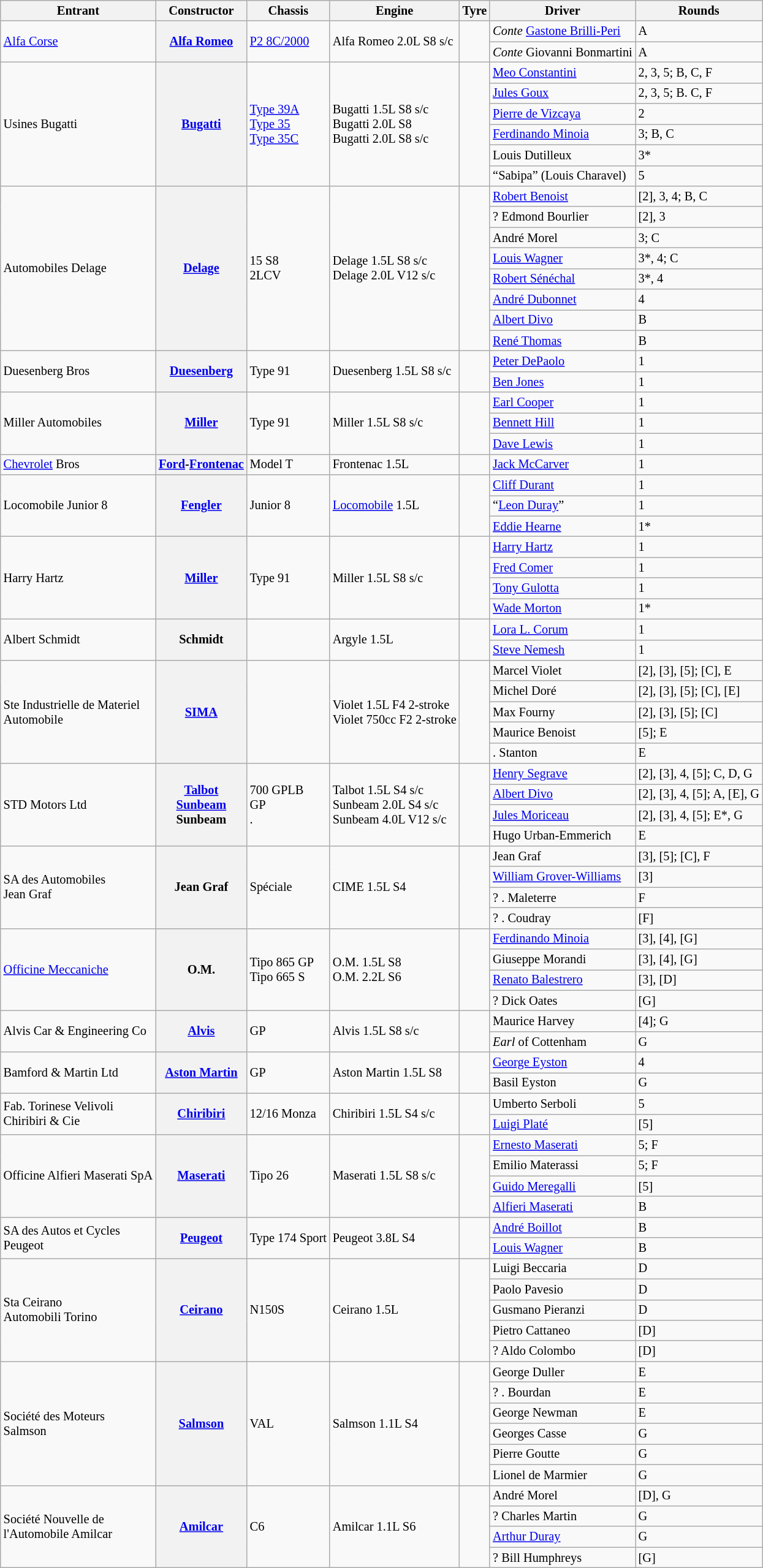<table class="wikitable" style="font-size: 85%">
<tr>
<th>Entrant</th>
<th>Constructor</th>
<th>Chassis</th>
<th>Engine</th>
<th>Tyre</th>
<th>Driver</th>
<th>Rounds</th>
</tr>
<tr>
<td rowspan="2"> <a href='#'>Alfa Corse</a></td>
<th rowspan="2"><a href='#'>Alfa Romeo</a></th>
<td rowspan="2"><a href='#'>P2 8C/2000</a></td>
<td rowspan="2">Alfa Romeo 2.0L S8 s/c</td>
<td rowspan="2"></td>
<td> <em>Conte</em> <a href='#'>Gastone Brilli-Peri</a></td>
<td>A</td>
</tr>
<tr>
<td> <em>Conte</em> Giovanni Bonmartini</td>
<td>A</td>
</tr>
<tr>
<td rowspan=6> Usines Bugatti</td>
<th rowspan=6><a href='#'>Bugatti</a></th>
<td rowspan=6><a href='#'>Type 39A</a><br><a href='#'>Type 35</a><br><a href='#'>Type 35C</a></td>
<td rowspan=6>Bugatti 1.5L S8 s/c<br> Bugatti 2.0L S8<br> Bugatti 2.0L S8 s/c</td>
<td rowspan=6></td>
<td> <a href='#'>Meo Constantini</a></td>
<td>2, 3, 5; B, C, F</td>
</tr>
<tr>
<td> <a href='#'>Jules Goux</a></td>
<td>2, 3, 5; B. C, F</td>
</tr>
<tr>
<td> <a href='#'>Pierre de Vizcaya</a></td>
<td>2</td>
</tr>
<tr>
<td> <a href='#'>Ferdinando Minoia</a></td>
<td>3; B, C</td>
</tr>
<tr>
<td> Louis Dutilleux</td>
<td>3*</td>
</tr>
<tr>
<td> “Sabipa” (Louis Charavel)</td>
<td>5</td>
</tr>
<tr>
<td rowspan=8> Automobiles Delage</td>
<th rowspan=8><a href='#'>Delage</a></th>
<td rowspan=8>15 S8<br>2LCV</td>
<td rowspan=8>Delage 1.5L S8 s/c<br> Delage 2.0L V12 s/c</td>
<td rowspan=8></td>
<td> <a href='#'>Robert Benoist</a></td>
<td>[2], 3, 4; B, C</td>
</tr>
<tr>
<td>? Edmond Bourlier</td>
<td>[2], 3</td>
</tr>
<tr>
<td> André Morel</td>
<td>3; C</td>
</tr>
<tr>
<td> <a href='#'>Louis Wagner</a></td>
<td>3*, 4; C</td>
</tr>
<tr>
<td> <a href='#'>Robert Sénéchal</a></td>
<td>3*, 4</td>
</tr>
<tr>
<td> <a href='#'>André Dubonnet</a></td>
<td>4</td>
</tr>
<tr>
<td> <a href='#'>Albert Divo</a></td>
<td>B</td>
</tr>
<tr>
<td> <a href='#'>René Thomas</a></td>
<td>B</td>
</tr>
<tr>
<td rowspan=2> Duesenberg Bros</td>
<th rowspan=2><a href='#'>Duesenberg</a></th>
<td rowspan=2>Type 91</td>
<td rowspan=2>Duesenberg 1.5L S8 s/c</td>
<td rowspan=2></td>
<td> <a href='#'>Peter DePaolo</a></td>
<td>1</td>
</tr>
<tr>
<td> <a href='#'>Ben Jones</a></td>
<td>1</td>
</tr>
<tr>
<td rowspan=3> Miller Automobiles</td>
<th rowspan=3><a href='#'>Miller</a></th>
<td rowspan=3>Type 91</td>
<td rowspan=3>Miller 1.5L S8 s/c</td>
<td rowspan=3></td>
<td> <a href='#'>Earl Cooper</a></td>
<td>1</td>
</tr>
<tr>
<td> <a href='#'>Bennett Hill</a></td>
<td>1</td>
</tr>
<tr>
<td> <a href='#'>Dave Lewis</a></td>
<td>1</td>
</tr>
<tr>
<td> <a href='#'>Chevrolet</a> Bros</td>
<th><a href='#'>Ford</a>-<a href='#'>Frontenac</a></th>
<td>Model T</td>
<td>Frontenac 1.5L</td>
<td></td>
<td> <a href='#'>Jack McCarver</a></td>
<td>1</td>
</tr>
<tr>
<td rowspan=3> Locomobile Junior 8</td>
<th rowspan=3><a href='#'>Fengler</a></th>
<td rowspan=3>Junior 8</td>
<td rowspan=3><a href='#'>Locomobile</a> 1.5L</td>
<td rowspan=3></td>
<td> <a href='#'>Cliff Durant</a></td>
<td>1</td>
</tr>
<tr>
<td> “<a href='#'>Leon Duray</a>”</td>
<td>1</td>
</tr>
<tr>
<td> <a href='#'>Eddie Hearne</a></td>
<td>1*</td>
</tr>
<tr>
<td rowspan=4> Harry Hartz</td>
<th rowspan=4><a href='#'>Miller</a></th>
<td rowspan=4>Type 91</td>
<td rowspan=4>Miller 1.5L S8 s/c</td>
<td rowspan=4></td>
<td> <a href='#'>Harry Hartz</a></td>
<td>1</td>
</tr>
<tr>
<td> <a href='#'>Fred Comer</a></td>
<td>1</td>
</tr>
<tr>
<td> <a href='#'>Tony Gulotta</a></td>
<td>1</td>
</tr>
<tr>
<td> <a href='#'>Wade Morton</a></td>
<td>1*</td>
</tr>
<tr>
<td rowspan=2> Albert Schmidt</td>
<th rowspan=2>Schmidt</th>
<td rowspan=2></td>
<td rowspan=2>Argyle 1.5L</td>
<td rowspan=2></td>
<td> <a href='#'>Lora L. Corum</a></td>
<td>1</td>
</tr>
<tr>
<td> <a href='#'>Steve Nemesh</a></td>
<td>1</td>
</tr>
<tr>
<td rowspan=5> Ste Industrielle de Materiel<br>Automobile</td>
<th rowspan=5><a href='#'>SIMA</a></th>
<td rowspan=5></td>
<td rowspan=5>Violet 1.5L F4 2-stroke<br>Violet 750cc F2 2-stroke</td>
<td rowspan=5></td>
<td> Marcel Violet</td>
<td>[2], [3], [5]; [C], E</td>
</tr>
<tr>
<td> Michel Doré</td>
<td>[2], [3], [5]; [C], [E]</td>
</tr>
<tr>
<td> Max Fourny</td>
<td>[2], [3], [5]; [C]</td>
</tr>
<tr>
<td> Maurice Benoist</td>
<td>[5]; E</td>
</tr>
<tr>
<td> . Stanton</td>
<td>E</td>
</tr>
<tr>
<td rowspan=4> STD Motors Ltd<br></td>
<th rowspan=4><a href='#'>Talbot</a><br><a href='#'>Sunbeam</a><br>Sunbeam</th>
<td rowspan=4>700 GPLB<br> GP<br>.</td>
<td rowspan=4>Talbot 1.5L S4 s/c<br>Sunbeam 2.0L S4 s/c <br>Sunbeam 4.0L V12 s/c</td>
<td rowspan=4></td>
<td> <a href='#'>Henry Segrave</a></td>
<td>[2], [3], 4, [5]; C, D, G</td>
</tr>
<tr>
<td> <a href='#'>Albert Divo</a></td>
<td>[2], [3], 4, [5]; A, [E], G</td>
</tr>
<tr>
<td> <a href='#'>Jules Moriceau</a></td>
<td>[2], [3], 4, [5]; E*, G</td>
</tr>
<tr>
<td> Hugo Urban-Emmerich</td>
<td>E</td>
</tr>
<tr>
<td rowspan=4> SA des Automobiles <br>Jean Graf</td>
<th rowspan=4>Jean Graf</th>
<td rowspan=4>Spéciale</td>
<td rowspan=4>CIME 1.5L S4</td>
<td rowspan=4></td>
<td> Jean Graf</td>
<td>[3], [5]; [C], F</td>
</tr>
<tr>
<td> <a href='#'>William Grover-Williams</a></td>
<td>[3]</td>
</tr>
<tr>
<td>? . Maleterre</td>
<td>F</td>
</tr>
<tr>
<td>? . Coudray</td>
<td>[F]</td>
</tr>
<tr>
<td rowspan=4> <a href='#'>Officine Meccaniche</a></td>
<th rowspan=4>O.M.</th>
<td rowspan=4>Tipo 865 GP<br> Tipo 665 S</td>
<td rowspan=4>O.M. 1.5L S8<br> O.M. 2.2L S6</td>
<td rowspan=4></td>
<td> <a href='#'>Ferdinando Minoia</a></td>
<td>[3], [4], [G]</td>
</tr>
<tr>
<td> Giuseppe Morandi</td>
<td>[3], [4], [G]</td>
</tr>
<tr>
<td> <a href='#'>Renato Balestrero</a></td>
<td>[3], [D]</td>
</tr>
<tr>
<td>? Dick Oates</td>
<td>[G]</td>
</tr>
<tr>
<td rowspan=2> Alvis Car & Engineering Co</td>
<th rowspan=2><a href='#'>Alvis</a></th>
<td rowspan=2>GP</td>
<td rowspan=2>Alvis 1.5L S8 s/c</td>
<td rowspan=2></td>
<td> Maurice Harvey</td>
<td>[4]; G</td>
</tr>
<tr>
<td> <em>Earl</em> of Cottenham</td>
<td>G</td>
</tr>
<tr>
<td rowspan=2> Bamford & Martin Ltd</td>
<th rowspan=2><a href='#'>Aston Martin</a></th>
<td rowspan=2>GP</td>
<td rowspan=2>Aston Martin 1.5L S8</td>
<td rowspan=2></td>
<td> <a href='#'>George Eyston</a></td>
<td>4</td>
</tr>
<tr>
<td> Basil Eyston</td>
<td>G</td>
</tr>
<tr>
<td rowspan=2> Fab. Torinese Velivoli<br>Chiribiri & Cie</td>
<th rowspan=2><a href='#'>Chiribiri</a></th>
<td rowspan=2>12/16 Monza</td>
<td rowspan=2>Chiribiri 1.5L S4 s/c</td>
<td rowspan=2></td>
<td> Umberto Serboli</td>
<td>5</td>
</tr>
<tr>
<td> <a href='#'>Luigi Platé</a></td>
<td>[5]</td>
</tr>
<tr>
<td rowspan=4> Officine Alfieri Maserati SpA</td>
<th rowspan=4><a href='#'>Maserati</a></th>
<td rowspan=4>Tipo 26</td>
<td rowspan=4>Maserati 1.5L S8 s/c</td>
<td rowspan=4></td>
<td> <a href='#'>Ernesto Maserati</a></td>
<td>5; F</td>
</tr>
<tr>
<td> Emilio Materassi</td>
<td>5; F</td>
</tr>
<tr>
<td> <a href='#'>Guido Meregalli</a></td>
<td>[5]</td>
</tr>
<tr>
<td> <a href='#'>Alfieri Maserati</a></td>
<td>B</td>
</tr>
<tr>
<td rowspan=2> SA des Autos et Cycles<br> Peugeot</td>
<th rowspan=2><a href='#'>Peugeot</a></th>
<td rowspan=2>Type 174 Sport</td>
<td rowspan=2>Peugeot 3.8L S4</td>
<td rowspan=2></td>
<td> <a href='#'>André Boillot</a></td>
<td>B</td>
</tr>
<tr>
<td> <a href='#'>Louis Wagner</a></td>
<td>B</td>
</tr>
<tr>
<td rowspan=5> Sta Ceirano<br>Automobili Torino</td>
<th rowspan=5><a href='#'>Ceirano</a></th>
<td rowspan=5>N150S</td>
<td rowspan=5>Ceirano 1.5L</td>
<td rowspan=5></td>
<td> Luigi Beccaria</td>
<td>D</td>
</tr>
<tr>
<td> Paolo Pavesio</td>
<td>D</td>
</tr>
<tr>
<td> Gusmano Pieranzi</td>
<td>D</td>
</tr>
<tr>
<td> Pietro Cattaneo</td>
<td>[D]</td>
</tr>
<tr>
<td>? Aldo Colombo</td>
<td>[D]</td>
</tr>
<tr>
<td rowspan=6> Société des Moteurs <br> Salmson</td>
<th rowspan=6><a href='#'>Salmson</a></th>
<td rowspan=6>VAL</td>
<td rowspan=6>Salmson 1.1L S4</td>
<td rowspan=6></td>
<td> George Duller</td>
<td>E</td>
</tr>
<tr>
<td>? . Bourdan</td>
<td>E</td>
</tr>
<tr>
<td> George Newman</td>
<td>E</td>
</tr>
<tr>
<td> Georges Casse</td>
<td>G</td>
</tr>
<tr>
<td> Pierre Goutte</td>
<td>G</td>
</tr>
<tr>
<td> Lionel de Marmier</td>
<td>G</td>
</tr>
<tr>
<td rowspan=4> Société Nouvelle de<br>l'Automobile Amilcar</td>
<th rowspan=4><a href='#'>Amilcar</a></th>
<td rowspan=4>C6</td>
<td rowspan=4>Amilcar 1.1L S6</td>
<td rowspan=4></td>
<td> André Morel</td>
<td>[D], G</td>
</tr>
<tr>
<td>? Charles Martin</td>
<td>G</td>
</tr>
<tr>
<td> <a href='#'>Arthur Duray</a></td>
<td>G</td>
</tr>
<tr>
<td>? Bill Humphreys</td>
<td>[G]</td>
</tr>
</table>
